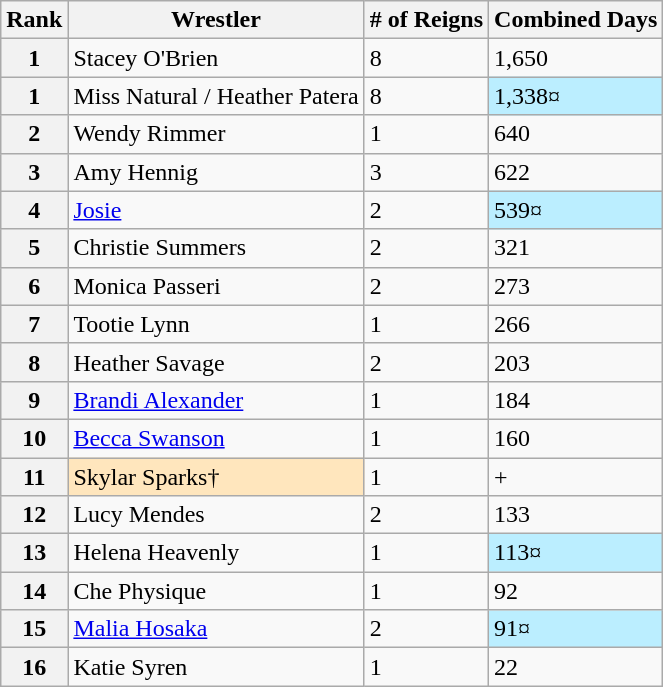<table class="wikitable sortable">
<tr>
<th>Rank</th>
<th>Wrestler</th>
<th># of Reigns</th>
<th>Combined Days</th>
</tr>
<tr>
<th>1</th>
<td>Stacey O'Brien</td>
<td>8</td>
<td>1,650</td>
</tr>
<tr>
<th>1</th>
<td>Miss Natural / Heather Patera</td>
<td>8</td>
<td style="background-color:#bbeeff">1,338¤</td>
</tr>
<tr>
<th>2</th>
<td>Wendy Rimmer</td>
<td>1</td>
<td>640</td>
</tr>
<tr>
<th>3</th>
<td>Amy Hennig</td>
<td>3</td>
<td>622</td>
</tr>
<tr>
<th>4</th>
<td><a href='#'>Josie</a></td>
<td>2</td>
<td style="background-color:#bbeeff">539¤</td>
</tr>
<tr>
<th>5</th>
<td>Christie Summers</td>
<td>2</td>
<td>321</td>
</tr>
<tr>
<th>6</th>
<td>Monica Passeri</td>
<td>2</td>
<td>273</td>
</tr>
<tr>
<th>7</th>
<td>Tootie Lynn</td>
<td>1</td>
<td>266</td>
</tr>
<tr>
<th>8</th>
<td>Heather Savage</td>
<td>2</td>
<td>203</td>
</tr>
<tr>
<th>9</th>
<td><a href='#'>Brandi Alexander</a></td>
<td>1</td>
<td>184</td>
</tr>
<tr>
<th>10</th>
<td><a href='#'>Becca Swanson</a></td>
<td>1</td>
<td>160</td>
</tr>
<tr>
<th>11</th>
<td style="background:#ffe6bd;">Skylar Sparks†</td>
<td>1</td>
<td>+</td>
</tr>
<tr>
<th>12</th>
<td>Lucy Mendes</td>
<td>2</td>
<td>133</td>
</tr>
<tr>
<th>13</th>
<td>Helena Heavenly</td>
<td>1</td>
<td style="background-color:#bbeeff">113¤</td>
</tr>
<tr>
<th>14</th>
<td>Che Physique</td>
<td>1</td>
<td>92</td>
</tr>
<tr>
<th>15</th>
<td><a href='#'>Malia Hosaka</a></td>
<td>2</td>
<td style="background-color:#bbeeff">91¤</td>
</tr>
<tr>
<th>16</th>
<td>Katie Syren</td>
<td>1</td>
<td>22</td>
</tr>
</table>
